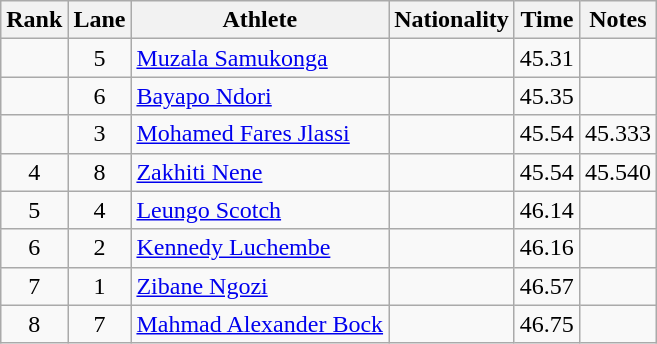<table class="wikitable sortable" style="text-align:center">
<tr>
<th>Rank</th>
<th>Lane</th>
<th>Athlete</th>
<th>Nationality</th>
<th>Time</th>
<th>Notes</th>
</tr>
<tr>
<td></td>
<td>5</td>
<td align="left"><a href='#'>Muzala Samukonga</a></td>
<td align=left></td>
<td>45.31</td>
<td></td>
</tr>
<tr>
<td></td>
<td>6</td>
<td align="left"><a href='#'>Bayapo Ndori</a></td>
<td align=left></td>
<td>45.35</td>
<td></td>
</tr>
<tr>
<td></td>
<td>3</td>
<td align="left"><a href='#'>Mohamed Fares Jlassi</a></td>
<td align=left></td>
<td>45.54</td>
<td>45.333</td>
</tr>
<tr>
<td>4</td>
<td>8</td>
<td align="left"><a href='#'>Zakhiti Nene</a></td>
<td align=left></td>
<td>45.54</td>
<td>45.540</td>
</tr>
<tr>
<td>5</td>
<td>4</td>
<td align="left"><a href='#'>Leungo Scotch</a></td>
<td align=left></td>
<td>46.14</td>
<td></td>
</tr>
<tr>
<td>6</td>
<td>2</td>
<td align="left"><a href='#'>Kennedy Luchembe</a></td>
<td align=left></td>
<td>46.16</td>
<td></td>
</tr>
<tr>
<td>7</td>
<td>1</td>
<td align="left"><a href='#'>Zibane Ngozi</a></td>
<td align=left></td>
<td>46.57</td>
<td></td>
</tr>
<tr>
<td>8</td>
<td>7</td>
<td align="left"><a href='#'>Mahmad Alexander Bock</a></td>
<td align=left></td>
<td>46.75</td>
<td></td>
</tr>
</table>
